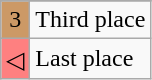<table class="wikitable">
<tr>
</tr>
<tr>
<td style="text-align:center; background-color:#C96;">3</td>
<td>Third place</td>
</tr>
<tr>
<td style="text-align:center; background-color:#FE8080;">◁</td>
<td>Last place</td>
</tr>
</table>
